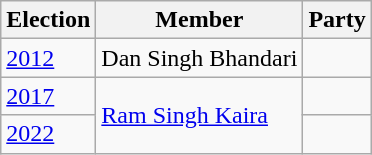<table class="wikitable sortable">
<tr>
<th>Election</th>
<th>Member</th>
<th colspan=2>Party</th>
</tr>
<tr>
<td><a href='#'>2012</a></td>
<td>Dan Singh Bhandari</td>
<td></td>
</tr>
<tr>
<td><a href='#'>2017</a></td>
<td rowspan=2><a href='#'>Ram Singh Kaira</a></td>
<td></td>
</tr>
<tr>
<td><a href='#'>2022</a></td>
<td></td>
</tr>
</table>
